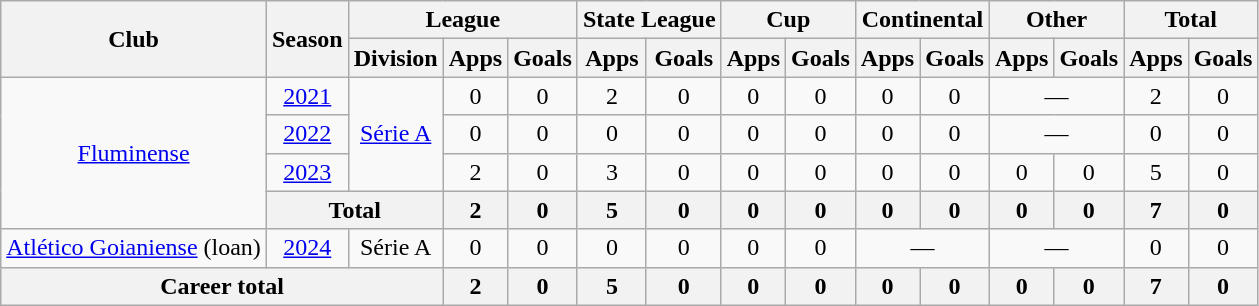<table class="wikitable" style="text-align:center">
<tr>
<th rowspan="2">Club</th>
<th rowspan="2">Season</th>
<th colspan="3">League</th>
<th colspan="2">State League</th>
<th colspan="2">Cup</th>
<th colspan="2">Continental</th>
<th colspan="2">Other</th>
<th colspan="2">Total</th>
</tr>
<tr>
<th>Division</th>
<th>Apps</th>
<th>Goals</th>
<th>Apps</th>
<th>Goals</th>
<th>Apps</th>
<th>Goals</th>
<th>Apps</th>
<th>Goals</th>
<th>Apps</th>
<th>Goals</th>
<th>Apps</th>
<th>Goals</th>
</tr>
<tr>
<td rowspan=4><a href='#'>Fluminense</a></td>
<td><a href='#'>2021</a></td>
<td rowspan=3><a href='#'>Série A</a></td>
<td>0</td>
<td>0</td>
<td>2</td>
<td>0</td>
<td>0</td>
<td>0</td>
<td>0</td>
<td>0</td>
<td colspan="2">—</td>
<td>2</td>
<td>0</td>
</tr>
<tr>
<td><a href='#'>2022</a></td>
<td>0</td>
<td>0</td>
<td>0</td>
<td>0</td>
<td>0</td>
<td>0</td>
<td>0</td>
<td>0</td>
<td colspan="2">—</td>
<td>0</td>
<td>0</td>
</tr>
<tr>
<td><a href='#'>2023</a></td>
<td>2</td>
<td>0</td>
<td>3</td>
<td>0</td>
<td>0</td>
<td>0</td>
<td>0</td>
<td>0</td>
<td>0</td>
<td>0</td>
<td>5</td>
<td>0</td>
</tr>
<tr>
<th colspan=2>Total</th>
<th>2</th>
<th>0</th>
<th>5</th>
<th>0</th>
<th>0</th>
<th>0</th>
<th>0</th>
<th>0</th>
<th>0</th>
<th>0</th>
<th>7</th>
<th>0</th>
</tr>
<tr>
<td><a href='#'>Atlético Goianiense</a> (loan)</td>
<td><a href='#'>2024</a></td>
<td>Série A</td>
<td>0</td>
<td>0</td>
<td>0</td>
<td>0</td>
<td>0</td>
<td>0</td>
<td colspan="2">—</td>
<td colspan="2">—</td>
<td>0</td>
<td>0</td>
</tr>
<tr>
<th colspan=3><strong>Career total</strong></th>
<th>2</th>
<th>0</th>
<th>5</th>
<th>0</th>
<th>0</th>
<th>0</th>
<th>0</th>
<th>0</th>
<th>0</th>
<th>0</th>
<th>7</th>
<th>0</th>
</tr>
</table>
